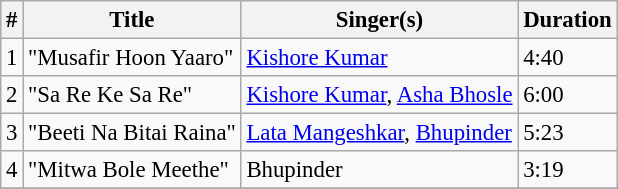<table class="wikitable" style="font-size:95%;">
<tr>
<th>#</th>
<th>Title</th>
<th>Singer(s)</th>
<th>Duration</th>
</tr>
<tr>
<td>1</td>
<td>"Musafir Hoon Yaaro"</td>
<td><a href='#'>Kishore Kumar</a></td>
<td>4:40</td>
</tr>
<tr>
<td>2</td>
<td>"Sa Re Ke Sa Re"</td>
<td><a href='#'>Kishore Kumar</a>, <a href='#'>Asha Bhosle</a></td>
<td>6:00</td>
</tr>
<tr>
<td>3</td>
<td>"Beeti Na Bitai Raina"</td>
<td><a href='#'>Lata Mangeshkar</a>, <a href='#'>Bhupinder</a></td>
<td>5:23</td>
</tr>
<tr>
<td>4</td>
<td>"Mitwa Bole Meethe"</td>
<td>Bhupinder</td>
<td>3:19</td>
</tr>
<tr>
</tr>
</table>
